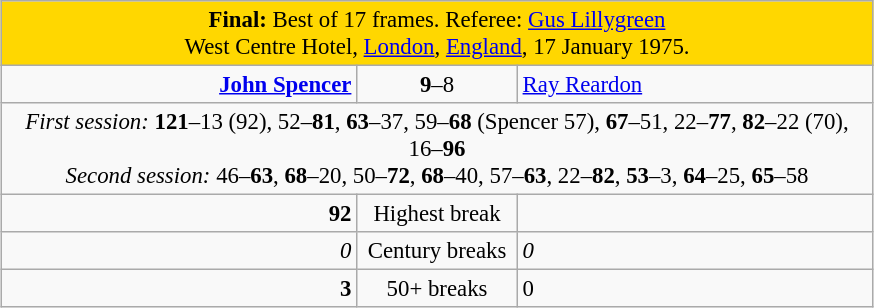<table class="wikitable" style="font-size: 95%; margin: 1em auto 1em auto;">
<tr>
<td colspan="3" align="center" bgcolor="#ffd700"><strong>Final:</strong> Best of 17 frames. Referee: <a href='#'>Gus Lillygreen</a><br>West Centre Hotel, <a href='#'>London</a>, <a href='#'>England</a>, 17 January 1975.</td>
</tr>
<tr>
<td width="230" align="right"><strong><a href='#'>John Spencer</a></strong><br></td>
<td width="100" align="center"><strong>9</strong>–8</td>
<td width="230"><a href='#'>Ray Reardon</a><br></td>
</tr>
<tr>
<td colspan="3" align="center" style="font-size: 100%"><em>First session:</em> <strong>121</strong>–13 (92), 52–<strong>81</strong>, <strong>63</strong>–37, 59–<strong>68</strong> (Spencer 57), <strong>67</strong>–51, 22–<strong>77</strong>, <strong>82</strong>–22 (70), 16–<strong>96</strong><br><em>Second session:</em> 46–<strong>63</strong>, <strong>68</strong>–20, 50–<strong>72</strong>, <strong>68</strong>–40, 57–<strong>63</strong>, 22–<strong>82</strong>, <strong>53</strong>–3, <strong>64</strong>–25, <strong>65</strong>–58</td>
</tr>
<tr>
<td align="right"><strong>92</strong></td>
<td align="center">Highest break</td>
<td></td>
</tr>
<tr>
<td align="right"><em>0</em></td>
<td align="center">Century breaks</td>
<td><em>0</em></td>
</tr>
<tr>
<td align="right"><strong>3</strong></td>
<td align="center">50+ breaks</td>
<td>0</td>
</tr>
</table>
